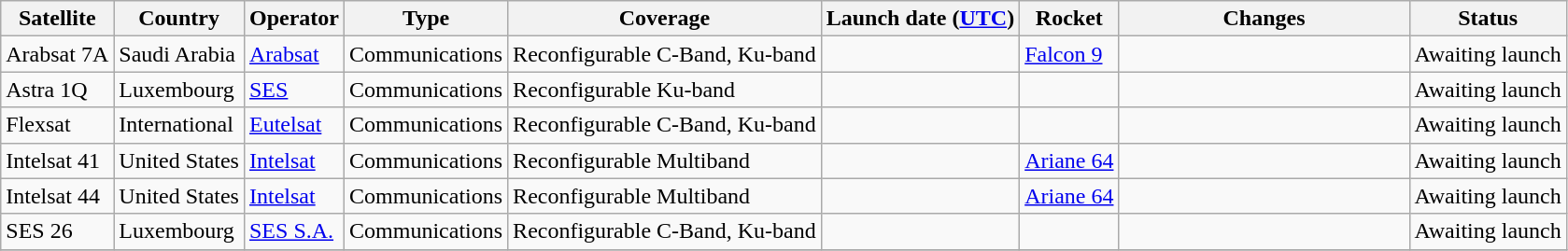<table class="wikitable sortable" border="1"}>
<tr>
<th>Satellite</th>
<th>Country</th>
<th>Operator</th>
<th>Type</th>
<th>Coverage </th>
<th>Launch date (<a href='#'>UTC</a>) </th>
<th>Rocket</th>
<th width="200pt">Changes</th>
<th>Status </th>
</tr>
<tr>
<td>Arabsat 7A</td>
<td>Saudi Arabia</td>
<td><a href='#'>Arabsat</a></td>
<td>Communications</td>
<td>Reconfigurable C-Band, Ku-band</td>
<td></td>
<td><a href='#'>Falcon 9</a></td>
<td></td>
<td>Awaiting launch</td>
</tr>
<tr>
<td>Astra 1Q</td>
<td>Luxembourg</td>
<td><a href='#'>SES</a></td>
<td>Communications</td>
<td>Reconfigurable Ku-band</td>
<td></td>
<td></td>
<td></td>
<td>Awaiting launch</td>
</tr>
<tr>
<td>Flexsat</td>
<td>International</td>
<td><a href='#'>Eutelsat</a></td>
<td>Communications</td>
<td>Reconfigurable C-Band, Ku-band</td>
<td></td>
<td></td>
<td></td>
<td>Awaiting launch</td>
</tr>
<tr>
<td>Intelsat 41</td>
<td>United States</td>
<td><a href='#'>Intelsat</a></td>
<td>Communications</td>
<td>Reconfigurable Multiband</td>
<td></td>
<td><a href='#'>Ariane 64</a></td>
<td></td>
<td>Awaiting launch</td>
</tr>
<tr>
<td>Intelsat 44</td>
<td>United States</td>
<td><a href='#'>Intelsat</a></td>
<td>Communications</td>
<td>Reconfigurable Multiband</td>
<td></td>
<td><a href='#'>Ariane 64</a></td>
<td></td>
<td>Awaiting launch</td>
</tr>
<tr>
<td>SES 26</td>
<td>Luxembourg</td>
<td><a href='#'>SES S.A.</a></td>
<td>Communications</td>
<td>Reconfigurable C-Band, Ku-band</td>
<td></td>
<td></td>
<td></td>
<td>Awaiting launch</td>
</tr>
<tr>
</tr>
</table>
